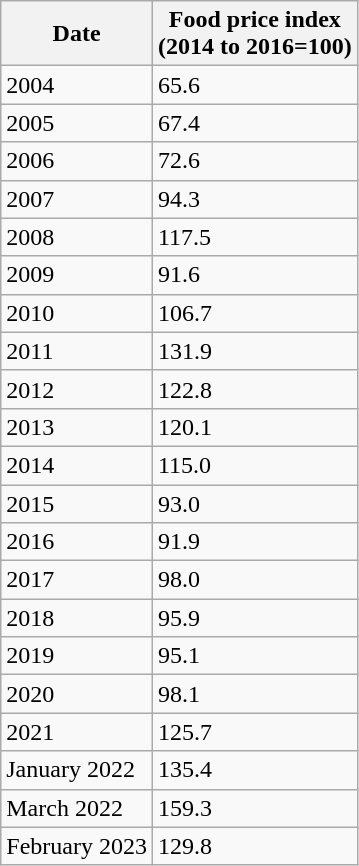<table class="wikitable sortable">
<tr>
<th>Date</th>
<th>Food price index<br>(2014 to 2016=100)</th>
</tr>
<tr>
<td>2004</td>
<td>65.6</td>
</tr>
<tr>
<td>2005</td>
<td>67.4</td>
</tr>
<tr>
<td>2006</td>
<td>72.6</td>
</tr>
<tr>
<td>2007</td>
<td>94.3</td>
</tr>
<tr>
<td>2008</td>
<td>117.5</td>
</tr>
<tr>
<td>2009</td>
<td>91.6</td>
</tr>
<tr>
<td>2010</td>
<td>106.7</td>
</tr>
<tr>
<td>2011</td>
<td>131.9</td>
</tr>
<tr>
<td>2012</td>
<td>122.8</td>
</tr>
<tr>
<td>2013</td>
<td>120.1</td>
</tr>
<tr>
<td>2014</td>
<td>115.0</td>
</tr>
<tr>
<td>2015</td>
<td>93.0</td>
</tr>
<tr>
<td>2016</td>
<td>91.9</td>
</tr>
<tr>
<td>2017</td>
<td>98.0</td>
</tr>
<tr>
<td>2018</td>
<td>95.9</td>
</tr>
<tr>
<td>2019</td>
<td>95.1</td>
</tr>
<tr>
<td>2020</td>
<td>98.1</td>
</tr>
<tr>
<td>2021</td>
<td>125.7</td>
</tr>
<tr>
<td>January 2022</td>
<td>135.4</td>
</tr>
<tr>
<td>March 2022</td>
<td>159.3</td>
</tr>
<tr>
<td>February 2023</td>
<td>129.8</td>
</tr>
</table>
